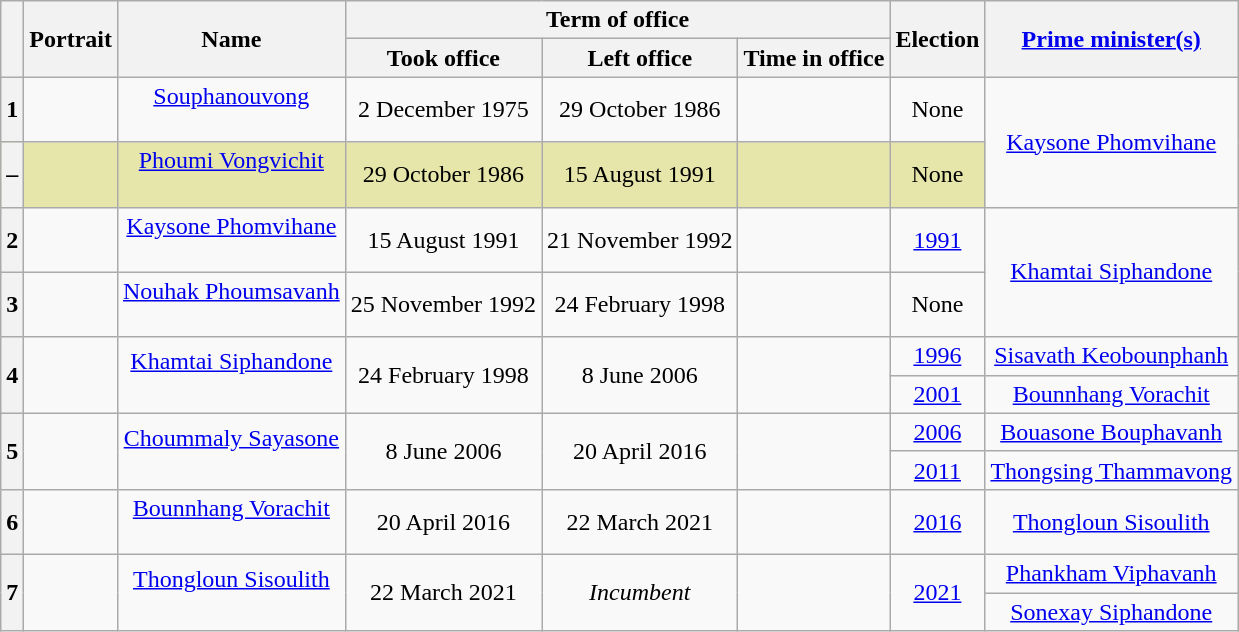<table class="wikitable" style="text-align:center">
<tr>
<th rowspan=2></th>
<th rowspan=2>Portrait</th>
<th rowspan=2>Name<br></th>
<th colspan=3>Term of office</th>
<th rowspan=2>Election</th>
<th rowspan=2><a href='#'>Prime minister(s)</a></th>
</tr>
<tr>
<th>Took office</th>
<th>Left office</th>
<th>Time in office</th>
</tr>
<tr>
<th>1</th>
<td></td>
<td><a href='#'>Souphanouvong</a><br><br></td>
<td>2 December 1975</td>
<td>29 October 1986</td>
<td></td>
<td>None</td>
<td rowspan="2"><a href='#'>Kaysone Phomvihane</a></td>
</tr>
<tr style="background:#e6e6aa;">
<th>–</th>
<td></td>
<td><a href='#'>Phoumi Vongvichit</a><br><br></td>
<td>29 October 1986</td>
<td>15 August 1991</td>
<td></td>
<td>None</td>
</tr>
<tr>
<th>2</th>
<td></td>
<td><a href='#'>Kaysone Phomvihane</a><br><br></td>
<td>15 August 1991</td>
<td>21 November 1992</td>
<td></td>
<td><a href='#'>1991</a></td>
<td rowspan="2"><a href='#'>Khamtai Siphandone</a></td>
</tr>
<tr>
<th>3</th>
<td></td>
<td><a href='#'>Nouhak Phoumsavanh</a><br><br></td>
<td>25 November 1992</td>
<td>24 February 1998</td>
<td></td>
<td>None</td>
</tr>
<tr>
<th rowspan="2">4</th>
<td rowspan="2"></td>
<td rowspan="2"><a href='#'>Khamtai Siphandone</a><br><br></td>
<td rowspan="2">24 February 1998</td>
<td rowspan="2">8 June 2006</td>
<td rowspan="2"></td>
<td><a href='#'>1996</a></td>
<td><a href='#'>Sisavath Keobounphanh</a></td>
</tr>
<tr>
<td><a href='#'>2001</a></td>
<td><a href='#'>Bounnhang Vorachit</a></td>
</tr>
<tr>
<th rowspan="2">5</th>
<td rowspan="2"></td>
<td rowspan="2"><a href='#'>Choummaly Sayasone</a><br><br></td>
<td rowspan="2">8 June 2006</td>
<td rowspan="2">20 April 2016</td>
<td rowspan="2"></td>
<td><a href='#'>2006</a></td>
<td><a href='#'>Bouasone Bouphavanh</a></td>
</tr>
<tr>
<td><a href='#'>2011</a></td>
<td><a href='#'>Thongsing Thammavong</a></td>
</tr>
<tr>
<th>6</th>
<td></td>
<td><a href='#'>Bounnhang Vorachit</a><br><br></td>
<td>20 April 2016</td>
<td>22 March 2021</td>
<td></td>
<td><a href='#'>2016</a></td>
<td><a href='#'>Thongloun Sisoulith</a></td>
</tr>
<tr>
<th rowspan="2">7</th>
<td rowspan="2"></td>
<td rowspan="2"><a href='#'>Thongloun Sisoulith</a><br><br></td>
<td rowspan="2">22 March 2021</td>
<td rowspan="2"><em>Incumbent</em></td>
<td rowspan="2"></td>
<td rowspan="2"><a href='#'>2021</a></td>
<td><a href='#'>Phankham Viphavanh</a></td>
</tr>
<tr>
<td><a href='#'>Sonexay Siphandone</a></td>
</tr>
</table>
